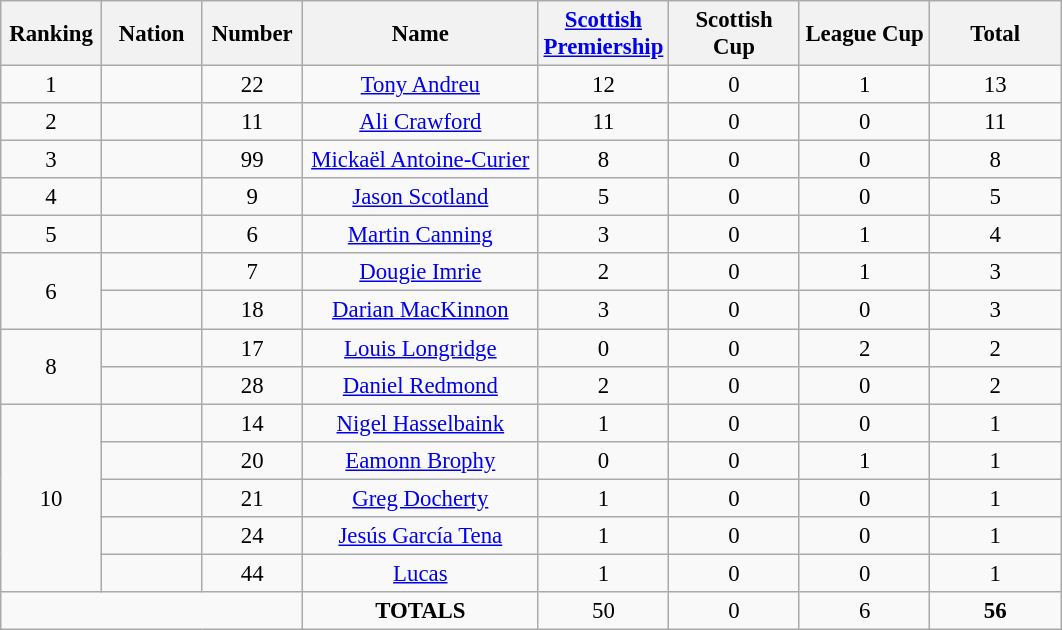<table class="wikitable" style="font-size: 95%; text-align: center;">
<tr>
<th width=60>Ranking</th>
<th width=60>Nation</th>
<th width=60>Number</th>
<th width=150>Name</th>
<th width=80><a href='#'>Scottish Premiership</a></th>
<th width=80>Scottish Cup</th>
<th width=80>League Cup</th>
<th width=80>Total</th>
</tr>
<tr>
<td>1</td>
<td></td>
<td>22</td>
<td><a href='#'>Tony Andreu</a></td>
<td>12</td>
<td>0</td>
<td>1</td>
<td>13</td>
</tr>
<tr>
<td>2</td>
<td></td>
<td>11</td>
<td><a href='#'>Ali Crawford</a></td>
<td>11</td>
<td>0</td>
<td>0</td>
<td>11</td>
</tr>
<tr>
<td>3</td>
<td></td>
<td>99</td>
<td><a href='#'>Mickaël Antoine-Curier</a></td>
<td>8</td>
<td>0</td>
<td>0</td>
<td>8</td>
</tr>
<tr>
<td>4</td>
<td></td>
<td>9</td>
<td><a href='#'>Jason Scotland</a></td>
<td>5</td>
<td>0</td>
<td>0</td>
<td>5</td>
</tr>
<tr>
<td>5</td>
<td></td>
<td>6</td>
<td><a href='#'>Martin Canning</a></td>
<td>3</td>
<td>0</td>
<td>1</td>
<td>4</td>
</tr>
<tr>
<td rowspan="2">6</td>
<td></td>
<td>7</td>
<td><a href='#'>Dougie Imrie</a></td>
<td>2</td>
<td>0</td>
<td>1</td>
<td>3</td>
</tr>
<tr>
<td></td>
<td>18</td>
<td><a href='#'>Darian MacKinnon</a></td>
<td>3</td>
<td>0</td>
<td>0</td>
<td>3</td>
</tr>
<tr>
<td rowspan="2">8</td>
<td></td>
<td>17</td>
<td><a href='#'>Louis Longridge</a></td>
<td>0</td>
<td>0</td>
<td>2</td>
<td>2</td>
</tr>
<tr>
<td></td>
<td>28</td>
<td><a href='#'>Daniel Redmond</a></td>
<td>2</td>
<td>0</td>
<td>0</td>
<td>2</td>
</tr>
<tr>
<td rowspan="5">10</td>
<td></td>
<td>14</td>
<td><a href='#'>Nigel Hasselbaink</a></td>
<td>1</td>
<td>0</td>
<td>0</td>
<td>1</td>
</tr>
<tr>
<td></td>
<td>20</td>
<td><a href='#'>Eamonn Brophy</a></td>
<td>0</td>
<td>0</td>
<td>1</td>
<td>1</td>
</tr>
<tr>
<td></td>
<td>21</td>
<td><a href='#'>Greg Docherty</a></td>
<td>1</td>
<td>0</td>
<td>0</td>
<td>1</td>
</tr>
<tr>
<td></td>
<td>24</td>
<td><a href='#'>Jesús García Tena</a></td>
<td>1</td>
<td>0</td>
<td>0</td>
<td>1</td>
</tr>
<tr>
<td></td>
<td>44</td>
<td><a href='#'>Lucas</a></td>
<td>1</td>
<td>0</td>
<td>0</td>
<td>1</td>
</tr>
<tr>
<td colspan="3"></td>
<td><strong>TOTALS</strong></td>
<td>50</td>
<td>0</td>
<td>6</td>
<td><strong>56</strong></td>
</tr>
</table>
